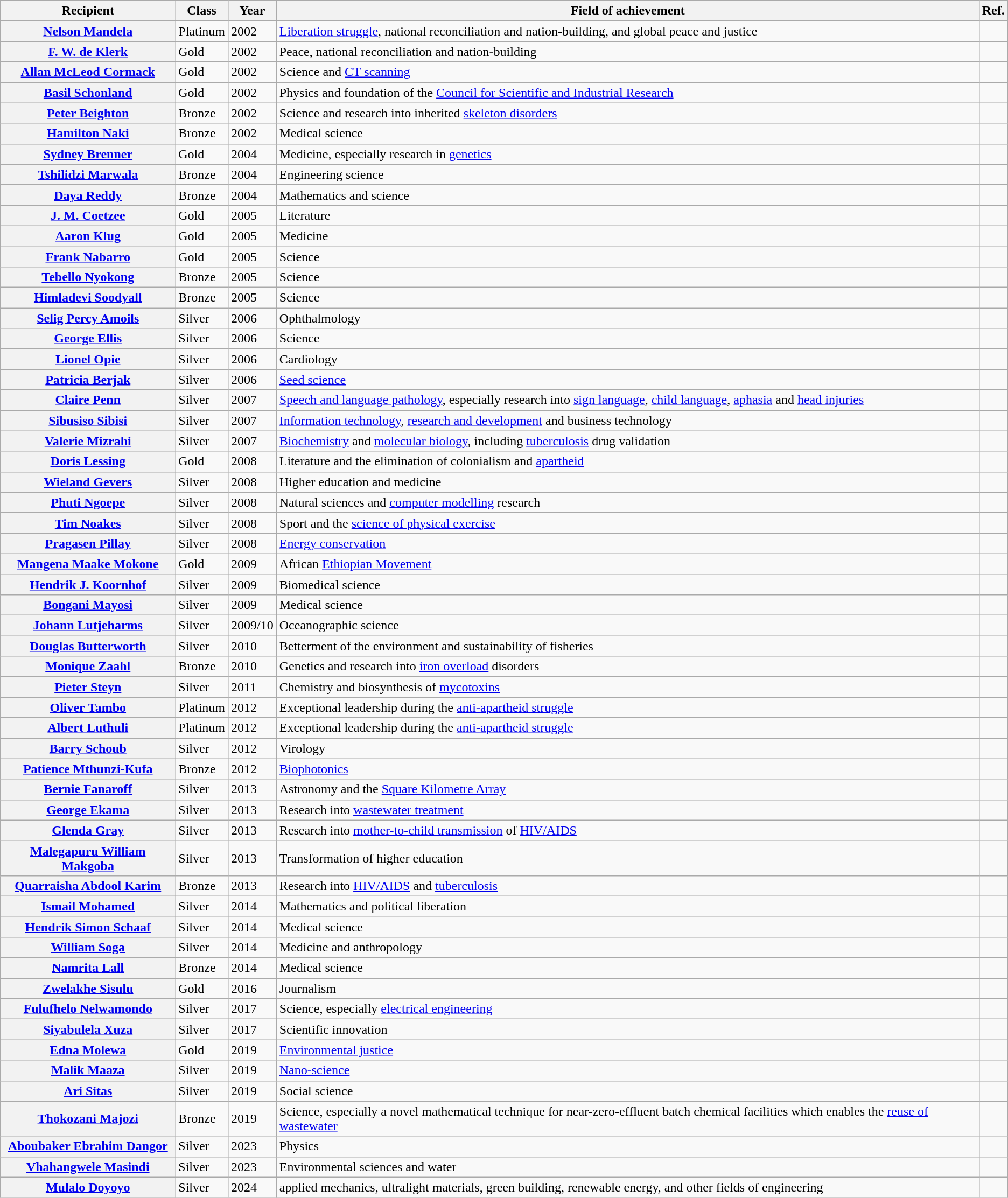<table class="wikitable sortable plainrowheaders mw-collapsible">
<tr>
<th>Recipient</th>
<th>Class</th>
<th>Year</th>
<th class="unsortable">Field of achievement</th>
<th class="unsortable">Ref.</th>
</tr>
<tr>
<th scope="row"><a href='#'>Nelson Mandela</a></th>
<td>Platinum</td>
<td>2002</td>
<td><a href='#'>Liberation struggle</a>, national reconciliation and nation-building, and global peace and justice</td>
<td></td>
</tr>
<tr>
<th scope="row"><a href='#'>F. W. de Klerk</a></th>
<td>Gold</td>
<td>2002</td>
<td>Peace, national reconciliation and nation-building</td>
<td></td>
</tr>
<tr>
<th scope="row"><a href='#'>Allan McLeod Cormack</a> </th>
<td>Gold</td>
<td>2002</td>
<td>Science and <a href='#'>CT scanning</a></td>
<td></td>
</tr>
<tr>
<th scope="row"><a href='#'>Basil Schonland</a> </th>
<td>Gold</td>
<td>2002</td>
<td>Physics and foundation of the <a href='#'>Council for Scientific and Industrial Research</a></td>
<td></td>
</tr>
<tr>
<th scope="row"><a href='#'>Peter Beighton</a></th>
<td>Bronze</td>
<td>2002</td>
<td>Science and research into inherited <a href='#'>skeleton disorders</a></td>
<td></td>
</tr>
<tr>
<th scope="row"><a href='#'>Hamilton Naki</a></th>
<td>Bronze</td>
<td>2002</td>
<td>Medical science</td>
<td></td>
</tr>
<tr>
<th scope="row"><a href='#'>Sydney Brenner</a></th>
<td>Gold</td>
<td>2004</td>
<td>Medicine, especially research in <a href='#'>genetics</a></td>
<td></td>
</tr>
<tr>
<th scope="row"><a href='#'>Tshilidzi Marwala</a></th>
<td>Bronze</td>
<td>2004</td>
<td>Engineering science</td>
<td></td>
</tr>
<tr>
<th scope="row"><a href='#'>Daya Reddy</a></th>
<td>Bronze</td>
<td>2004</td>
<td>Mathematics and science</td>
<td></td>
</tr>
<tr>
<th scope="row"><a href='#'>J. M. Coetzee</a></th>
<td>Gold</td>
<td>2005</td>
<td>Literature</td>
<td></td>
</tr>
<tr>
<th scope="row"><a href='#'>Aaron Klug</a></th>
<td>Gold</td>
<td>2005</td>
<td>Medicine</td>
<td></td>
</tr>
<tr>
<th scope="row"><a href='#'>Frank Nabarro</a></th>
<td>Gold</td>
<td>2005</td>
<td>Science</td>
<td></td>
</tr>
<tr>
<th scope="row"><a href='#'>Tebello Nyokong</a></th>
<td>Bronze</td>
<td>2005</td>
<td>Science</td>
<td></td>
</tr>
<tr>
<th scope="row"><a href='#'>Himladevi Soodyall</a></th>
<td>Bronze</td>
<td>2005</td>
<td>Science</td>
<td></td>
</tr>
<tr>
<th scope="row"><a href='#'>Selig Percy Amoils</a></th>
<td>Silver</td>
<td>2006</td>
<td>Ophthalmology</td>
<td></td>
</tr>
<tr>
<th scope="row"><a href='#'>George Ellis</a></th>
<td>Silver</td>
<td>2006</td>
<td>Science</td>
<td></td>
</tr>
<tr>
<th scope="row"><a href='#'>Lionel Opie</a></th>
<td>Silver</td>
<td>2006</td>
<td>Cardiology</td>
<td></td>
</tr>
<tr>
<th scope="row"><a href='#'>Patricia Berjak</a></th>
<td>Silver</td>
<td>2006</td>
<td><a href='#'>Seed science</a></td>
<td></td>
</tr>
<tr>
<th scope="row"><a href='#'>Claire Penn</a></th>
<td>Silver</td>
<td>2007</td>
<td><a href='#'>Speech and language pathology</a>, especially research into <a href='#'>sign language</a>, <a href='#'>child language</a>, <a href='#'>aphasia</a> and <a href='#'>head injuries</a></td>
<td></td>
</tr>
<tr>
<th scope="row"><a href='#'>Sibusiso Sibisi</a></th>
<td>Silver</td>
<td>2007</td>
<td><a href='#'>Information technology</a>, <a href='#'>research and development</a> and business technology</td>
<td></td>
</tr>
<tr>
<th scope="row"><a href='#'>Valerie Mizrahi</a></th>
<td>Silver</td>
<td>2007</td>
<td><a href='#'>Biochemistry</a> and <a href='#'>molecular biology</a>, including <a href='#'>tuberculosis</a> drug validation</td>
<td></td>
</tr>
<tr>
<th scope="row"><a href='#'>Doris Lessing</a></th>
<td>Gold</td>
<td>2008</td>
<td>Literature and the elimination of colonialism and <a href='#'>apartheid</a></td>
<td></td>
</tr>
<tr>
<th scope="row"><a href='#'>Wieland Gevers</a></th>
<td>Silver</td>
<td>2008</td>
<td>Higher education and medicine</td>
<td></td>
</tr>
<tr>
<th scope="row"><a href='#'>Phuti Ngoepe</a></th>
<td>Silver</td>
<td>2008</td>
<td>Natural sciences and <a href='#'>computer modelling</a> research</td>
<td></td>
</tr>
<tr>
<th scope="row"><a href='#'>Tim Noakes</a></th>
<td>Silver</td>
<td>2008</td>
<td>Sport and the <a href='#'>science of physical exercise</a></td>
<td></td>
</tr>
<tr>
<th scope="row"><a href='#'>Pragasen Pillay</a></th>
<td>Silver</td>
<td>2008</td>
<td><a href='#'>Energy conservation</a></td>
<td></td>
</tr>
<tr>
<th scope="row"><a href='#'>Mangena Maake Mokone</a> </th>
<td>Gold</td>
<td>2009</td>
<td>African <a href='#'>Ethiopian Movement</a></td>
<td></td>
</tr>
<tr>
<th scope="row"><a href='#'>Hendrik J. Koornhof</a></th>
<td>Silver</td>
<td>2009</td>
<td>Biomedical science</td>
<td></td>
</tr>
<tr>
<th scope="row"><a href='#'>Bongani Mayosi</a></th>
<td>Silver</td>
<td>2009</td>
<td>Medical science</td>
<td></td>
</tr>
<tr>
<th scope="row"><a href='#'>Johann Lutjeharms</a></th>
<td>Silver</td>
<td>2009/10</td>
<td>Oceanographic science</td>
<td></td>
</tr>
<tr>
<th scope="row"><a href='#'>Douglas Butterworth</a></th>
<td>Silver</td>
<td>2010</td>
<td>Betterment of the environment and sustainability of fisheries</td>
<td></td>
</tr>
<tr>
<th scope="row"><a href='#'>Monique Zaahl</a></th>
<td>Bronze</td>
<td>2010</td>
<td>Genetics and research into <a href='#'>iron overload</a> disorders</td>
<td></td>
</tr>
<tr>
<th scope="row"><a href='#'>Pieter Steyn</a></th>
<td>Silver</td>
<td>2011</td>
<td>Chemistry and biosynthesis of <a href='#'>mycotoxins</a></td>
<td></td>
</tr>
<tr>
<th scope="row"><a href='#'>Oliver Tambo</a> </th>
<td>Platinum</td>
<td>2012</td>
<td>Exceptional leadership during the <a href='#'>anti-apartheid struggle</a></td>
<td></td>
</tr>
<tr>
<th scope="row"><a href='#'>Albert Luthuli</a> </th>
<td>Platinum</td>
<td>2012</td>
<td>Exceptional leadership during the <a href='#'>anti-apartheid struggle</a></td>
<td></td>
</tr>
<tr>
<th scope="row"><a href='#'>Barry Schoub</a></th>
<td>Silver</td>
<td>2012</td>
<td>Virology</td>
<td></td>
</tr>
<tr>
<th scope="row"><a href='#'>Patience Mthunzi-Kufa</a></th>
<td>Bronze</td>
<td>2012</td>
<td><a href='#'>Biophotonics</a></td>
<td></td>
</tr>
<tr>
<th scope="row"><a href='#'>Bernie Fanaroff</a></th>
<td>Silver</td>
<td>2013</td>
<td>Astronomy and the <a href='#'>Square Kilometre Array</a></td>
<td></td>
</tr>
<tr>
<th scope="row"><a href='#'>George Ekama</a></th>
<td>Silver</td>
<td>2013</td>
<td>Research into <a href='#'>wastewater treatment</a></td>
<td></td>
</tr>
<tr>
<th scope="row"><a href='#'>Glenda Gray</a></th>
<td>Silver</td>
<td>2013</td>
<td>Research into <a href='#'>mother-to-child transmission</a> of <a href='#'>HIV/AIDS</a></td>
<td></td>
</tr>
<tr>
<th scope="row"><a href='#'>Malegapuru William Makgoba</a></th>
<td>Silver</td>
<td>2013</td>
<td>Transformation of higher education</td>
<td></td>
</tr>
<tr>
<th scope="row"><a href='#'>Quarraisha Abdool Karim</a></th>
<td>Bronze</td>
<td>2013</td>
<td>Research into <a href='#'>HIV/AIDS</a> and <a href='#'>tuberculosis</a></td>
<td></td>
</tr>
<tr>
<th scope="row"><a href='#'>Ismail Mohamed</a> </th>
<td>Silver</td>
<td>2014</td>
<td>Mathematics and political liberation</td>
<td></td>
</tr>
<tr>
<th scope="row"><a href='#'>Hendrik Simon Schaaf</a></th>
<td>Silver</td>
<td>2014</td>
<td>Medical science</td>
<td></td>
</tr>
<tr>
<th scope="row"><a href='#'>William Soga</a> </th>
<td>Silver</td>
<td>2014</td>
<td>Medicine and anthropology</td>
<td></td>
</tr>
<tr>
<th scope="row"><a href='#'>Namrita Lall</a></th>
<td>Bronze</td>
<td>2014</td>
<td>Medical science</td>
<td></td>
</tr>
<tr>
<th scope="row"><a href='#'>Zwelakhe Sisulu</a> </th>
<td>Gold</td>
<td>2016</td>
<td>Journalism</td>
<td></td>
</tr>
<tr>
<th scope="row"><a href='#'>Fulufhelo Nelwamondo</a></th>
<td>Silver</td>
<td>2017</td>
<td>Science, especially <a href='#'>electrical engineering</a></td>
<td></td>
</tr>
<tr>
<th scope="row"><a href='#'>Siyabulela Xuza</a></th>
<td>Silver</td>
<td>2017</td>
<td>Scientific innovation</td>
<td></td>
</tr>
<tr>
<th scope="row"><a href='#'>Edna Molewa</a> </th>
<td>Gold</td>
<td>2019</td>
<td><a href='#'>Environmental justice</a></td>
<td></td>
</tr>
<tr>
<th scope="row"><a href='#'>Malik Maaza</a></th>
<td>Silver</td>
<td>2019</td>
<td><a href='#'>Nano-science</a></td>
<td></td>
</tr>
<tr>
<th scope="row"><a href='#'>Ari Sitas</a></th>
<td>Silver</td>
<td>2019</td>
<td>Social science</td>
<td></td>
</tr>
<tr>
<th scope="row"><a href='#'>Thokozani Majozi</a></th>
<td>Bronze</td>
<td>2019</td>
<td>Science, especially a novel mathematical technique for near-zero-effluent batch chemical facilities which enables the <a href='#'>reuse of wastewater</a></td>
<td></td>
</tr>
<tr>
<th scope="row"><a href='#'>Aboubaker Ebrahim Dangor</a></th>
<td>Silver</td>
<td>2023</td>
<td>Physics</td>
<td></td>
</tr>
<tr>
<th scope="row"><a href='#'>Vhahangwele Masindi</a></th>
<td>Silver</td>
<td>2023</td>
<td>Environmental sciences and water</td>
<td></td>
</tr>
<tr>
<th scope="row"><a href='#'>Mulalo Doyoyo</a></th>
<td>Silver</td>
<td>2024</td>
<td>applied mechanics, ultralight materials, green building, renewable energy, and other fields of engineering</td>
<td></td>
</tr>
</table>
